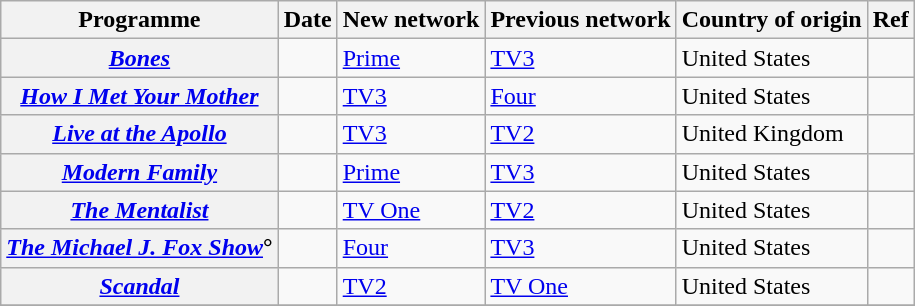<table class="wikitable plainrowheaders sortable" style="text-align:left">
<tr>
<th scope="col">Programme</th>
<th scope="col">Date</th>
<th scope="col">New network</th>
<th scope="col">Previous network</th>
<th scope="col">Country of origin</th>
<th scope="col" class="unsortable">Ref</th>
</tr>
<tr>
<th scope="row"><em><a href='#'>Bones</a></em></th>
<td align=center></td>
<td><a href='#'>Prime</a></td>
<td><a href='#'>TV3</a></td>
<td>United States</td>
<td align=center></td>
</tr>
<tr>
<th scope="row"><em><a href='#'>How I Met Your Mother</a></em></th>
<td align=center></td>
<td><a href='#'>TV3</a></td>
<td><a href='#'>Four</a></td>
<td>United States</td>
<td align=center></td>
</tr>
<tr>
<th scope="row"><em><a href='#'>Live at the Apollo</a></em></th>
<td align=center></td>
<td><a href='#'>TV3</a></td>
<td><a href='#'>TV2</a></td>
<td>United Kingdom</td>
<td align=center></td>
</tr>
<tr>
<th scope="row"><em><a href='#'>Modern Family</a></em></th>
<td algin=center></td>
<td><a href='#'>Prime</a></td>
<td><a href='#'>TV3</a></td>
<td>United States</td>
<td align=center></td>
</tr>
<tr>
<th scope="row"><em><a href='#'>The Mentalist</a></em></th>
<td align=center></td>
<td><a href='#'>TV One</a></td>
<td><a href='#'>TV2</a></td>
<td>United States</td>
<td align=center></td>
</tr>
<tr>
<th scope="row"><em><a href='#'>The Michael J. Fox Show</a></em>°</th>
<td align=center></td>
<td><a href='#'>Four</a></td>
<td><a href='#'>TV3</a></td>
<td>United States</td>
<td align=center></td>
</tr>
<tr>
<th scope="row"><em><a href='#'>Scandal</a></em></th>
<td align=center></td>
<td><a href='#'>TV2</a></td>
<td><a href='#'>TV One</a></td>
<td>United States</td>
<td align=center></td>
</tr>
<tr>
</tr>
</table>
